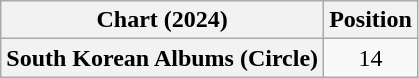<table class="wikitable plainrowheaders" style="text-align:center">
<tr>
<th scope="col">Chart (2024)</th>
<th scope="col">Position</th>
</tr>
<tr>
<th scope="row">South Korean Albums (Circle)</th>
<td>14</td>
</tr>
</table>
